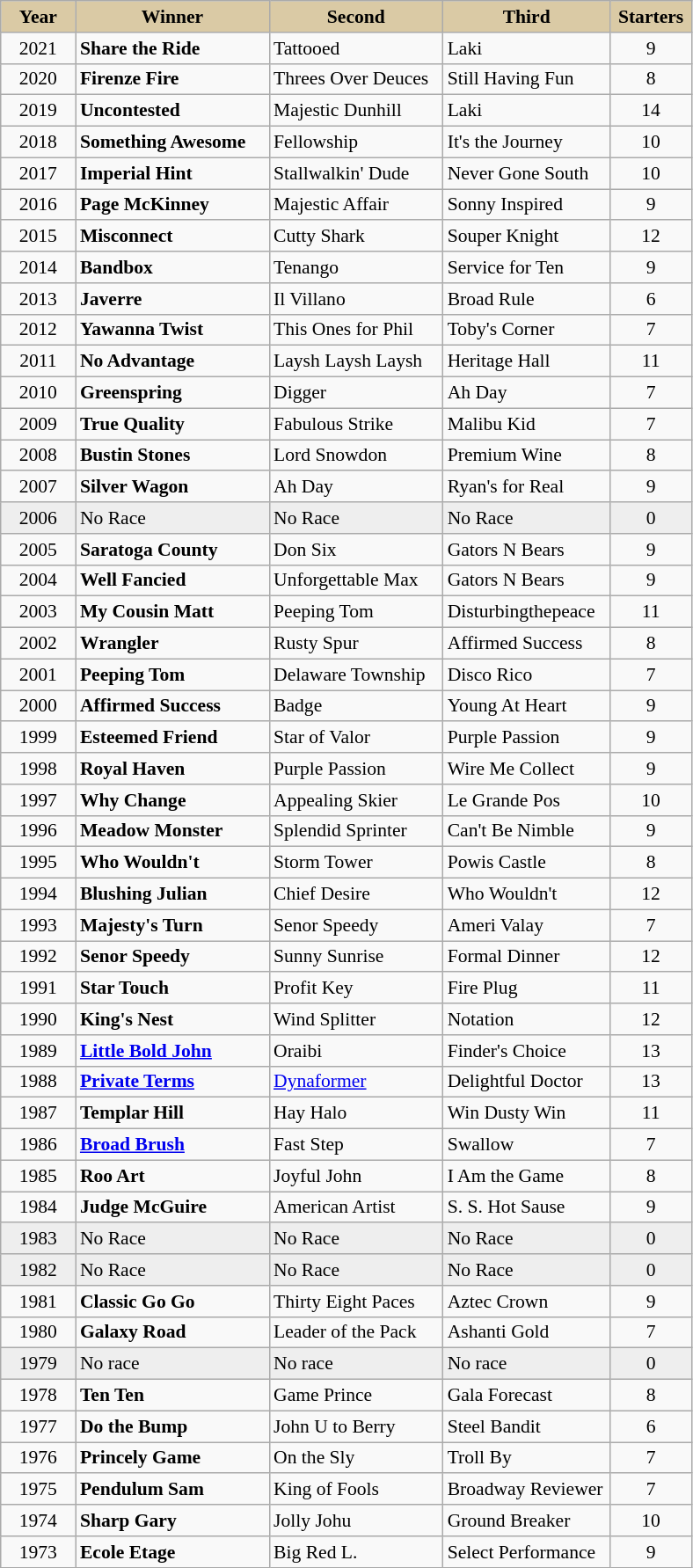<table class = "wikitable sortable" | border="1" cellpadding="0" style="border-collapse: collapse; font-size:90%">
<tr bgcolor="#DACAA5" align="center">
<td width="50px"><strong>Year</strong> <br></td>
<td width="140px"><strong>Winner</strong> <br></td>
<td width="125px"><strong>Second</strong> <br></td>
<td width="120px"><strong>Third</strong> <br></td>
<td width="55px"><strong>Starters</strong></td>
</tr>
<tr>
<td align=center>2021</td>
<td><strong>Share the Ride</strong></td>
<td>Tattooed</td>
<td>Laki</td>
<td align=center>9</td>
</tr>
<tr>
<td align=center>2020</td>
<td><strong>Firenze Fire</strong></td>
<td>Threes Over Deuces</td>
<td>Still Having Fun</td>
<td align=center>8</td>
</tr>
<tr>
<td align=center>2019</td>
<td><strong>Uncontested</strong></td>
<td>Majestic Dunhill</td>
<td>Laki</td>
<td align=center>14</td>
</tr>
<tr>
<td align=center>2018</td>
<td><strong>Something Awesome</strong></td>
<td>Fellowship</td>
<td>It's the Journey</td>
<td align=center>10</td>
</tr>
<tr>
<td align=center>2017</td>
<td><strong>Imperial Hint</strong></td>
<td>Stallwalkin' Dude</td>
<td>Never Gone South</td>
<td align=center>10</td>
</tr>
<tr>
<td align=center>2016</td>
<td><strong>Page McKinney</strong></td>
<td>Majestic Affair</td>
<td>Sonny Inspired</td>
<td align=center>9</td>
</tr>
<tr>
<td align=center>2015</td>
<td><strong>Misconnect</strong></td>
<td>Cutty Shark</td>
<td>Souper Knight</td>
<td align=center>12</td>
</tr>
<tr>
<td align=center>2014</td>
<td><strong>Bandbox</strong></td>
<td>Tenango</td>
<td>Service for Ten</td>
<td align=center>9</td>
</tr>
<tr>
<td align=center>2013</td>
<td><strong>Javerre</strong></td>
<td>Il Villano</td>
<td>Broad Rule</td>
<td align=center>6</td>
</tr>
<tr>
<td align=center>2012</td>
<td><strong>Yawanna Twist</strong></td>
<td>This Ones for Phil</td>
<td>Toby's Corner</td>
<td align=center>7</td>
</tr>
<tr>
<td align=center>2011</td>
<td><strong>No Advantage</strong></td>
<td>Laysh Laysh Laysh</td>
<td>Heritage Hall</td>
<td align=center>11</td>
</tr>
<tr>
<td align=center>2010</td>
<td><strong>Greenspring</strong></td>
<td>Digger</td>
<td>Ah Day</td>
<td align=center>7</td>
</tr>
<tr>
<td align=center>2009</td>
<td><strong>True Quality</strong></td>
<td>Fabulous Strike</td>
<td>Malibu Kid</td>
<td align=center>7</td>
</tr>
<tr>
<td align=center>2008</td>
<td><strong>Bustin Stones</strong></td>
<td>Lord Snowdon</td>
<td>Premium Wine</td>
<td align=center>8</td>
</tr>
<tr>
<td align=center>2007</td>
<td><strong>Silver Wagon</strong></td>
<td>Ah Day</td>
<td>Ryan's for Real</td>
<td align=center>9</td>
</tr>
<tr bgcolor="#eeeeee">
<td align=center>2006</td>
<td>No Race</td>
<td>No Race</td>
<td>No Race</td>
<td align=center>0</td>
</tr>
<tr>
<td align=center>2005</td>
<td><strong>Saratoga County</strong></td>
<td>Don Six</td>
<td>Gators N Bears</td>
<td align=center>9</td>
</tr>
<tr>
<td align=center>2004</td>
<td><strong>Well Fancied</strong></td>
<td>Unforgettable Max</td>
<td>Gators N Bears</td>
<td align=center>9</td>
</tr>
<tr>
<td align=center>2003</td>
<td><strong>My Cousin Matt</strong></td>
<td>Peeping Tom</td>
<td>Disturbingthepeace</td>
<td align=center>11</td>
</tr>
<tr>
<td align=center>2002</td>
<td><strong>Wrangler</strong></td>
<td>Rusty Spur</td>
<td>Affirmed Success</td>
<td align=center>8</td>
</tr>
<tr>
<td align=center>2001</td>
<td><strong>Peeping Tom</strong></td>
<td>Delaware Township</td>
<td>Disco Rico</td>
<td align=center>7</td>
</tr>
<tr>
<td align=center>2000</td>
<td><strong>Affirmed Success</strong></td>
<td>Badge</td>
<td>Young At Heart</td>
<td align=center>9</td>
</tr>
<tr>
<td align=center>1999</td>
<td><strong>Esteemed Friend</strong></td>
<td>Star of Valor</td>
<td>Purple Passion</td>
<td align=center>9</td>
</tr>
<tr>
<td align=center>1998</td>
<td><strong>Royal Haven</strong></td>
<td>Purple Passion</td>
<td>Wire Me Collect</td>
<td align=center>9</td>
</tr>
<tr>
<td align=center>1997</td>
<td><strong>Why Change</strong></td>
<td>Appealing Skier</td>
<td>Le Grande Pos</td>
<td align=center>10</td>
</tr>
<tr>
<td align=center>1996</td>
<td><strong>Meadow Monster</strong></td>
<td>Splendid Sprinter</td>
<td>Can't Be Nimble</td>
<td align=center>9</td>
</tr>
<tr>
<td align=center>1995</td>
<td><strong>Who Wouldn't</strong></td>
<td>Storm Tower</td>
<td>Powis Castle</td>
<td align=center>8</td>
</tr>
<tr>
<td align=center>1994</td>
<td><strong>Blushing Julian</strong></td>
<td>Chief Desire</td>
<td>Who Wouldn't</td>
<td align=center>12</td>
</tr>
<tr>
<td align=center>1993</td>
<td><strong>Majesty's Turn</strong></td>
<td>Senor Speedy</td>
<td>Ameri Valay</td>
<td align=center>7</td>
</tr>
<tr>
<td align=center>1992</td>
<td><strong>Senor Speedy</strong></td>
<td>Sunny Sunrise</td>
<td>Formal Dinner</td>
<td align=center>12</td>
</tr>
<tr>
<td align=center>1991</td>
<td><strong>Star Touch</strong></td>
<td>Profit Key</td>
<td>Fire Plug</td>
<td align=center>11</td>
</tr>
<tr>
<td align=center>1990</td>
<td><strong>King's Nest</strong></td>
<td>Wind Splitter</td>
<td>Notation</td>
<td align=center>12</td>
</tr>
<tr>
<td align=center>1989</td>
<td><strong><a href='#'>Little Bold John</a></strong></td>
<td>Oraibi</td>
<td>Finder's Choice</td>
<td align=center>13</td>
</tr>
<tr>
<td align=center>1988</td>
<td><strong><a href='#'>Private Terms</a></strong></td>
<td><a href='#'>Dynaformer</a></td>
<td>Delightful Doctor</td>
<td align=center>13</td>
</tr>
<tr>
<td align=center>1987</td>
<td><strong>Templar Hill</strong></td>
<td>Hay Halo</td>
<td>Win Dusty Win</td>
<td align=center>11</td>
</tr>
<tr>
<td align=center>1986</td>
<td><strong><a href='#'>Broad Brush</a></strong></td>
<td>Fast Step</td>
<td>Swallow</td>
<td align=center>7</td>
</tr>
<tr>
<td align=center>1985</td>
<td><strong>Roo Art</strong></td>
<td>Joyful John</td>
<td>I Am the Game</td>
<td align=center>8</td>
</tr>
<tr>
<td align=center>1984</td>
<td><strong>Judge McGuire</strong></td>
<td>American Artist</td>
<td>S. S. Hot Sause</td>
<td align=center>9</td>
</tr>
<tr bgcolor="#eeeeee">
<td align=center>1983</td>
<td>No Race</td>
<td>No Race</td>
<td>No Race</td>
<td align=center>0</td>
</tr>
<tr bgcolor="#eeeeee">
<td align=center>1982</td>
<td>No Race</td>
<td>No Race</td>
<td>No Race</td>
<td align=center>0</td>
</tr>
<tr>
<td align=center>1981</td>
<td><strong>Classic Go Go</strong></td>
<td>Thirty Eight Paces</td>
<td>Aztec Crown</td>
<td align=center>9</td>
</tr>
<tr>
<td align=center>1980</td>
<td><strong>Galaxy Road</strong></td>
<td>Leader of the Pack</td>
<td>Ashanti Gold</td>
<td align=center>7</td>
</tr>
<tr bgcolor="#eeeeee">
<td align=center>1979</td>
<td>No race</td>
<td>No race</td>
<td>No race</td>
<td align=center>0</td>
</tr>
<tr>
<td align=center>1978</td>
<td><strong>Ten Ten</strong></td>
<td>Game Prince</td>
<td>Gala Forecast</td>
<td align=center>8</td>
</tr>
<tr>
<td align=center>1977</td>
<td><strong>Do the Bump</strong></td>
<td>John U to Berry</td>
<td>Steel Bandit</td>
<td align=center>6</td>
</tr>
<tr>
<td align=center>1976</td>
<td><strong>Princely Game</strong></td>
<td>On the Sly</td>
<td>Troll By</td>
<td align=center>7</td>
</tr>
<tr>
<td align=center>1975</td>
<td><strong>Pendulum Sam</strong></td>
<td>King of Fools</td>
<td>Broadway Reviewer</td>
<td align=center>7</td>
</tr>
<tr>
<td align=center>1974</td>
<td><strong>Sharp Gary</strong></td>
<td>Jolly Johu</td>
<td>Ground Breaker</td>
<td align=center>10</td>
</tr>
<tr>
<td align=center>1973</td>
<td><strong>Ecole Etage</strong></td>
<td>Big Red L.</td>
<td>Select Performance</td>
<td align=center>9</td>
</tr>
</table>
